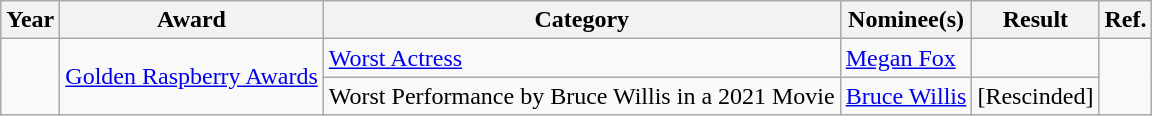<table class="wikitable sortable">
<tr>
<th>Year</th>
<th>Award</th>
<th>Category</th>
<th>Nominee(s)</th>
<th>Result</th>
<th>Ref.</th>
</tr>
<tr>
<td rowspan="2"></td>
<td rowspan="2"><a href='#'>Golden Raspberry Awards</a></td>
<td><a href='#'>Worst Actress</a></td>
<td><a href='#'>Megan Fox</a></td>
<td></td>
<td rowspan="2" align="center"> <br> </td>
</tr>
<tr>
<td>Worst Performance by Bruce Willis in a 2021 Movie</td>
<td><a href='#'>Bruce Willis</a></td>
<td> [Rescinded]</td>
</tr>
</table>
